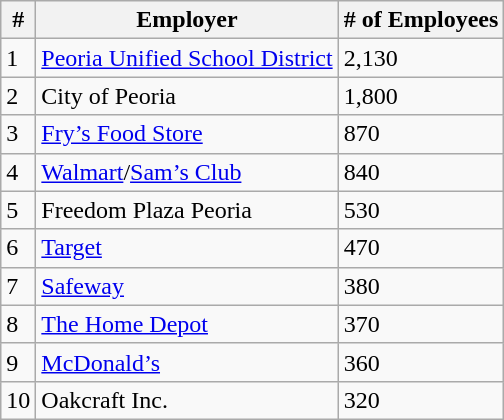<table class="wikitable">
<tr>
<th>#</th>
<th>Employer</th>
<th># of Employees</th>
</tr>
<tr>
<td>1</td>
<td><a href='#'>Peoria Unified School District</a></td>
<td>2,130</td>
</tr>
<tr>
<td>2</td>
<td>City of Peoria</td>
<td>1,800</td>
</tr>
<tr>
<td>3</td>
<td><a href='#'>Fry’s Food Store</a></td>
<td>870</td>
</tr>
<tr>
<td>4</td>
<td><a href='#'>Walmart</a>/<a href='#'>Sam’s Club</a></td>
<td>840</td>
</tr>
<tr>
<td>5</td>
<td>Freedom Plaza Peoria</td>
<td>530</td>
</tr>
<tr>
<td>6</td>
<td><a href='#'>Target</a></td>
<td>470</td>
</tr>
<tr>
<td>7</td>
<td><a href='#'>Safeway</a></td>
<td>380</td>
</tr>
<tr>
<td>8</td>
<td><a href='#'>The Home Depot</a></td>
<td>370</td>
</tr>
<tr>
<td>9</td>
<td><a href='#'>McDonald’s</a></td>
<td>360</td>
</tr>
<tr>
<td>10</td>
<td>Oakcraft Inc.</td>
<td>320</td>
</tr>
</table>
